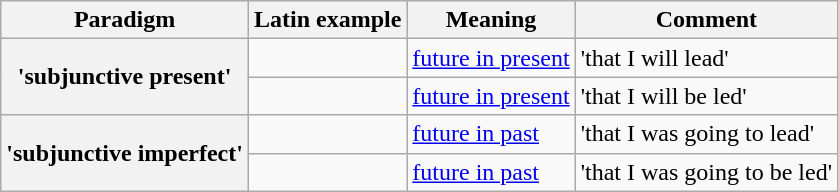<table class="wikitable">
<tr>
<th>Paradigm</th>
<th>Latin example</th>
<th>Meaning</th>
<th>Comment</th>
</tr>
<tr>
<th rowspan=2>'subjunctive present'</th>
<td><strong></strong></td>
<td><a href='#'>future in present</a></td>
<td>'that I will lead'</td>
</tr>
<tr>
<td><strong></strong></td>
<td><a href='#'>future in present</a></td>
<td>'that I will be led'</td>
</tr>
<tr>
<th rowspan=2>'subjunctive imperfect'</th>
<td><strong></strong></td>
<td><a href='#'>future in past</a></td>
<td>'that I was going to lead'</td>
</tr>
<tr>
<td><strong></strong></td>
<td><a href='#'>future in past</a></td>
<td>'that I was going to be led'</td>
</tr>
</table>
